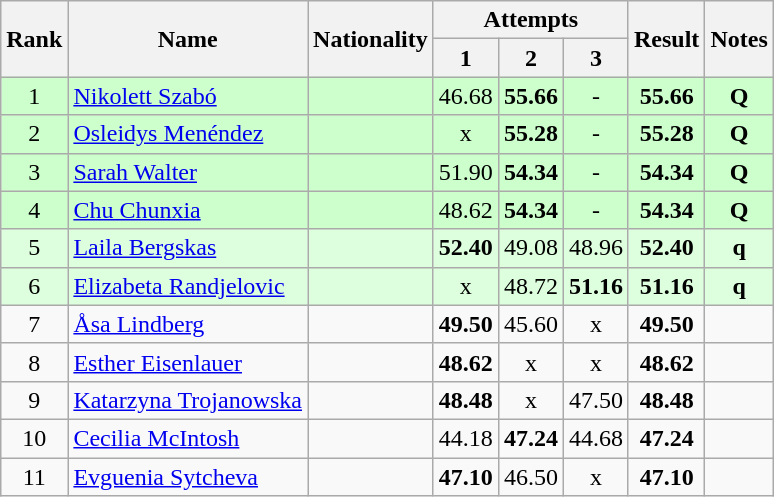<table class="wikitable sortable" style="text-align:center">
<tr>
<th rowspan=2>Rank</th>
<th rowspan=2>Name</th>
<th rowspan=2>Nationality</th>
<th colspan=3>Attempts</th>
<th rowspan=2>Result</th>
<th rowspan=2>Notes</th>
</tr>
<tr>
<th>1</th>
<th>2</th>
<th>3</th>
</tr>
<tr bgcolor=ccffcc>
<td>1</td>
<td align=left><a href='#'>Nikolett Szabó</a></td>
<td align=left></td>
<td>46.68</td>
<td><strong>55.66</strong></td>
<td>-</td>
<td><strong>55.66</strong></td>
<td><strong>Q</strong></td>
</tr>
<tr bgcolor=ccffcc>
<td>2</td>
<td align=left><a href='#'>Osleidys Menéndez</a></td>
<td align=left></td>
<td>x</td>
<td><strong>55.28</strong></td>
<td>-</td>
<td><strong>55.28</strong></td>
<td><strong>Q</strong></td>
</tr>
<tr bgcolor=ccffcc>
<td>3</td>
<td align=left><a href='#'>Sarah Walter</a></td>
<td align=left></td>
<td>51.90</td>
<td><strong>54.34</strong></td>
<td>-</td>
<td><strong>54.34</strong></td>
<td><strong>Q</strong></td>
</tr>
<tr bgcolor=ccffcc>
<td>4</td>
<td align=left><a href='#'>Chu Chunxia</a></td>
<td align=left></td>
<td>48.62</td>
<td><strong>54.34</strong></td>
<td>-</td>
<td><strong>54.34</strong></td>
<td><strong>Q</strong></td>
</tr>
<tr bgcolor=ddffdd>
<td>5</td>
<td align=left><a href='#'>Laila Bergskas</a></td>
<td align=left></td>
<td><strong>52.40</strong></td>
<td>49.08</td>
<td>48.96</td>
<td><strong>52.40</strong></td>
<td><strong>q</strong></td>
</tr>
<tr bgcolor=ddffdd>
<td>6</td>
<td align=left><a href='#'>Elizabeta Randjelovic</a></td>
<td align=left></td>
<td>x</td>
<td>48.72</td>
<td><strong>51.16</strong></td>
<td><strong>51.16</strong></td>
<td><strong>q</strong></td>
</tr>
<tr>
<td>7</td>
<td align=left><a href='#'>Åsa Lindberg</a></td>
<td align=left></td>
<td><strong>49.50</strong></td>
<td>45.60</td>
<td>x</td>
<td><strong>49.50</strong></td>
<td></td>
</tr>
<tr>
<td>8</td>
<td align=left><a href='#'>Esther Eisenlauer</a></td>
<td align=left></td>
<td><strong>48.62</strong></td>
<td>x</td>
<td>x</td>
<td><strong>48.62</strong></td>
<td></td>
</tr>
<tr>
<td>9</td>
<td align=left><a href='#'>Katarzyna Trojanowska</a></td>
<td align=left></td>
<td><strong>48.48</strong></td>
<td>x</td>
<td>47.50</td>
<td><strong>48.48</strong></td>
<td></td>
</tr>
<tr>
<td>10</td>
<td align=left><a href='#'>Cecilia McIntosh</a></td>
<td align=left></td>
<td>44.18</td>
<td><strong>47.24</strong></td>
<td>44.68</td>
<td><strong>47.24</strong></td>
<td></td>
</tr>
<tr>
<td>11</td>
<td align=left><a href='#'>Evguenia Sytcheva</a></td>
<td align=left></td>
<td><strong>47.10</strong></td>
<td>46.50</td>
<td>x</td>
<td><strong>47.10</strong></td>
<td></td>
</tr>
</table>
